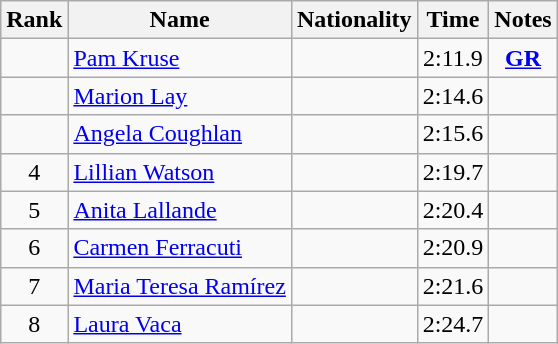<table class="wikitable sortable" style="text-align:center">
<tr>
<th>Rank</th>
<th>Name</th>
<th>Nationality</th>
<th>Time</th>
<th>Notes</th>
</tr>
<tr>
<td></td>
<td align=left><a href='#'>Pam Kruse</a></td>
<td align=left></td>
<td>2:11.9</td>
<td><strong><a href='#'>GR</a></strong></td>
</tr>
<tr>
<td></td>
<td align=left><a href='#'>Marion Lay</a></td>
<td align=left></td>
<td>2:14.6</td>
<td></td>
</tr>
<tr>
<td></td>
<td align=left><a href='#'>Angela Coughlan</a></td>
<td align=left></td>
<td>2:15.6</td>
<td></td>
</tr>
<tr>
<td>4</td>
<td align=left><a href='#'>Lillian Watson</a></td>
<td align=left></td>
<td>2:19.7</td>
<td></td>
</tr>
<tr>
<td>5</td>
<td align=left><a href='#'>Anita Lallande</a></td>
<td align=left></td>
<td>2:20.4</td>
<td></td>
</tr>
<tr>
<td>6</td>
<td align=left><a href='#'>Carmen Ferracuti</a></td>
<td align=left></td>
<td>2:20.9</td>
<td></td>
</tr>
<tr>
<td>7</td>
<td align=left><a href='#'>Maria Teresa Ramírez</a></td>
<td align=left></td>
<td>2:21.6</td>
<td></td>
</tr>
<tr>
<td>8</td>
<td align=left><a href='#'>Laura Vaca</a></td>
<td align=left></td>
<td>2:24.7</td>
<td></td>
</tr>
</table>
